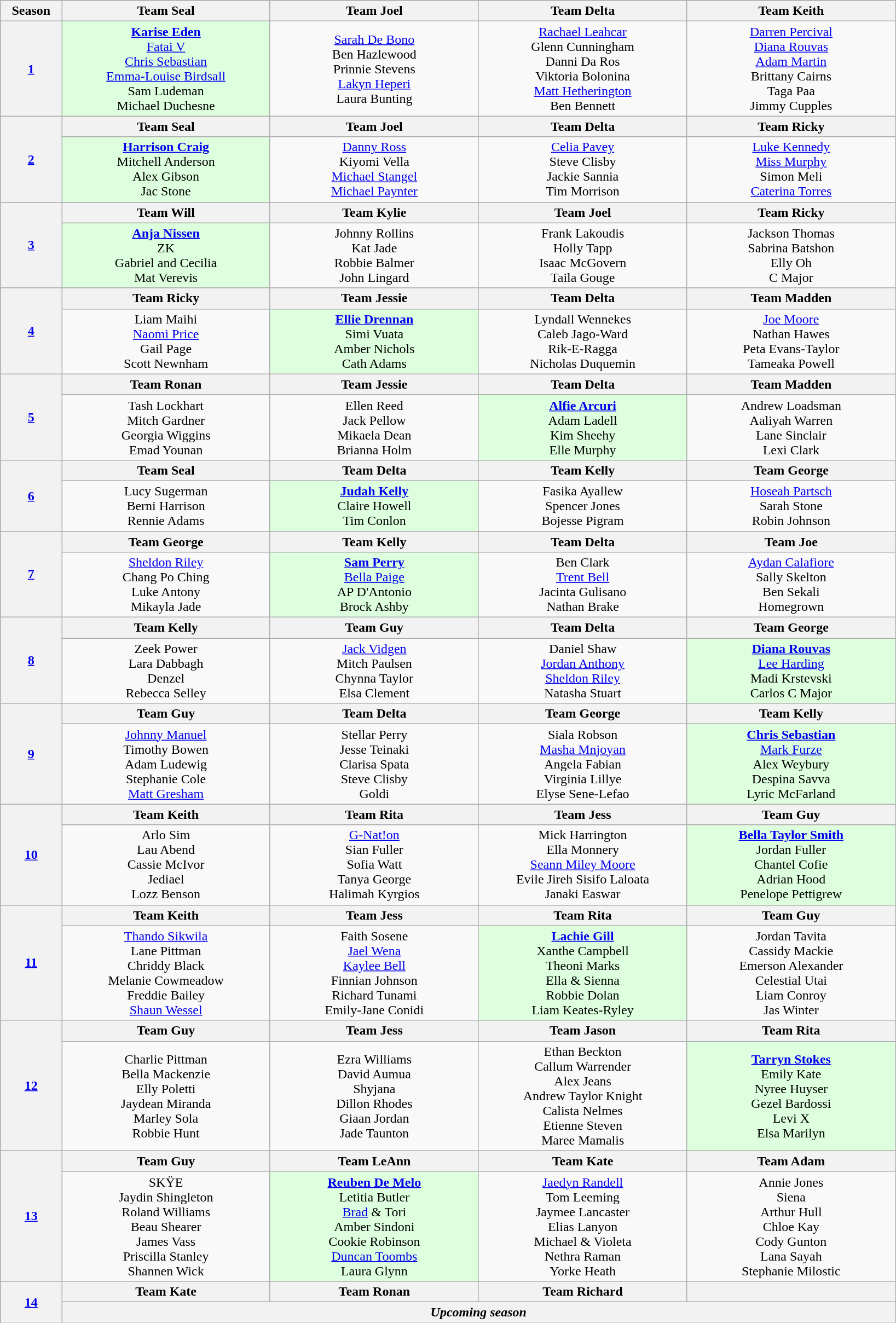<table class="wikitable" style="text-align:center">
<tr>
<th style="width:5%" scope="col">Season</th>
<th style="width:17%" scope="col">Team Seal</th>
<th style="width:17%" scope="col">Team Joel</th>
<th style="width:17%" scope="col">Team Delta</th>
<th style="width:17%" scope="col">Team Keith</th>
</tr>
<tr>
<th scope="row"><a href='#'>1</a></th>
<td style="background:#ddffdd"><strong><a href='#'>Karise Eden</a></strong><br><a href='#'>Fatai V</a><br><a href='#'>Chris Sebastian</a><br><a href='#'>Emma-Louise Birdsall</a><br>Sam Ludeman<br>Michael Duchesne</td>
<td><a href='#'>Sarah De Bono</a><br>Ben Hazlewood<br>Prinnie Stevens<br><a href='#'>Lakyn Heperi</a><br>Laura Bunting</td>
<td><a href='#'>Rachael Leahcar</a><br>Glenn Cunningham<br>Danni Da Ros<br>Viktoria Bolonina<br><a href='#'>Matt Hetherington</a><br>Ben Bennett</td>
<td><a href='#'>Darren Percival</a><br><a href='#'>Diana Rouvas</a><br><a href='#'>Adam Martin</a><br>Brittany Cairns<br>Taga Paa<br>Jimmy Cupples</td>
</tr>
<tr>
<th scope="row" rowspan="2"><a href='#'>2</a></th>
<th scope="col">Team Seal</th>
<th scope="col">Team Joel</th>
<th scope="col">Team Delta</th>
<th scope="col">Team Ricky</th>
</tr>
<tr>
<td style="background:#ddffdd"><strong><a href='#'>Harrison Craig</a></strong><br>Mitchell Anderson<br>Alex Gibson<br>Jac Stone</td>
<td><a href='#'>Danny Ross</a><br>Kiyomi Vella<br><a href='#'>Michael Stangel</a><br><a href='#'>Michael Paynter</a></td>
<td><a href='#'>Celia Pavey</a><br>Steve Clisby<br>Jackie Sannia<br>Tim Morrison</td>
<td><a href='#'>Luke Kennedy</a><br><a href='#'>Miss Murphy</a><br>Simon Meli<br><a href='#'>Caterina Torres</a></td>
</tr>
<tr>
<th scope="row" rowspan="2"><a href='#'>3</a></th>
<th scope="col">Team Will</th>
<th scope="col">Team Kylie</th>
<th scope="col">Team Joel</th>
<th scope="col">Team Ricky</th>
</tr>
<tr>
<td style="background:#ddffdd"><strong><a href='#'>Anja Nissen</a></strong><br>ZK<br>Gabriel and Cecilia<br>Mat Verevis</td>
<td>Johnny Rollins<br>Kat Jade<br>Robbie Balmer<br>John Lingard</td>
<td>Frank Lakoudis<br>Holly Tapp<br>Isaac McGovern<br>Taila Gouge</td>
<td>Jackson Thomas<br>Sabrina Batshon<br>Elly Oh<br>C Major</td>
</tr>
<tr>
<th scope="row" rowspan="2"><a href='#'>4</a></th>
<th scope="col">Team Ricky</th>
<th scope="col">Team Jessie</th>
<th scope="col">Team Delta</th>
<th scope="col">Team Madden</th>
</tr>
<tr>
<td>Liam Maihi<br><a href='#'>Naomi Price</a><br>Gail Page<br>Scott Newnham</td>
<td style="background:#ddffdd"><strong><a href='#'>Ellie Drennan</a></strong><br>Simi Vuata<br>Amber Nichols<br>Cath Adams</td>
<td>Lyndall Wennekes<br>Caleb Jago-Ward<br>Rik-E-Ragga<br>Nicholas Duquemin</td>
<td><a href='#'>Joe Moore</a><br>Nathan Hawes<br>Peta Evans-Taylor<br>Tameaka Powell</td>
</tr>
<tr>
<th rowspan="2"><a href='#'>5</a></th>
<th scope="col">Team Ronan</th>
<th scope="col">Team Jessie</th>
<th scope="col">Team Delta</th>
<th scope="col">Team Madden</th>
</tr>
<tr>
<td>Tash Lockhart<br>Mitch Gardner<br>Georgia Wiggins<br>Emad Younan</td>
<td>Ellen Reed<br>Jack Pellow<br>Mikaela Dean<br>Brianna Holm</td>
<td style="background:#ddffdd"><strong><a href='#'>Alfie Arcuri</a></strong><br>Adam Ladell<br>Kim Sheehy<br>Elle Murphy</td>
<td>Andrew Loadsman<br>Aaliyah Warren<br>Lane Sinclair<br>Lexi Clark</td>
</tr>
<tr>
<th rowspan="2"><a href='#'>6</a></th>
<th scope="col">Team Seal</th>
<th scope="col">Team Delta</th>
<th scope="col">Team Kelly</th>
<th scope="col">Team George</th>
</tr>
<tr>
<td>Lucy Sugerman<br>Berni Harrison<br>Rennie Adams</td>
<td style="background:#ddffdd"><strong><a href='#'>Judah Kelly</a></strong><br>Claire Howell<br>Tim Conlon</td>
<td>Fasika Ayallew<br>Spencer Jones<br>Bojesse Pigram</td>
<td><a href='#'>Hoseah Partsch</a><br>Sarah Stone<br>Robin Johnson</td>
</tr>
<tr>
<th rowspan="2"><a href='#'>7</a></th>
<th scope="col">Team George</th>
<th scope="col">Team Kelly</th>
<th scope="col">Team Delta</th>
<th scope="col">Team Joe</th>
</tr>
<tr>
<td><a href='#'>Sheldon Riley</a><br>Chang Po Ching <br>Luke Antony<br>Mikayla Jade</td>
<td style="background:#ddffdd"><strong><a href='#'>Sam Perry</a></strong><br><a href='#'>Bella Paige</a><br>AP D'Antonio<br>Brock Ashby</td>
<td>Ben Clark<br><a href='#'>Trent Bell</a><br>Jacinta Gulisano<br>Nathan Brake</td>
<td><a href='#'>Aydan Calafiore</a><br>Sally Skelton<br>Ben Sekali<br>Homegrown</td>
</tr>
<tr>
<th rowspan="2"><a href='#'>8</a></th>
<th scope="col">Team Kelly</th>
<th scope="col">Team Guy</th>
<th scope="col">Team Delta</th>
<th scope="col">Team George</th>
</tr>
<tr>
<td>Zeek Power<br>Lara Dabbagh<br>Denzel<br>Rebecca Selley</td>
<td><a href='#'>Jack Vidgen</a><br>Mitch Paulsen<br>Chynna Taylor<br>Elsa Clement</td>
<td>Daniel Shaw<br><a href='#'>Jordan Anthony</a><br><a href='#'>Sheldon Riley</a><br>Natasha Stuart </td>
<td style="background:#ddffdd"><strong><a href='#'>Diana Rouvas</a></strong><br><a href='#'>Lee Harding</a><br>Madi Krstevski<br>Carlos C Major</td>
</tr>
<tr>
<th rowspan="2"><a href='#'>9</a></th>
<th scope="col">Team Guy</th>
<th scope="col">Team Delta</th>
<th scope="col">Team George</th>
<th scope="col">Team Kelly</th>
</tr>
<tr>
<td><a href='#'>Johnny Manuel</a><br>Timothy Bowen<br>Adam Ludewig<br>Stephanie Cole<br><a href='#'>Matt Gresham</a></td>
<td>Stellar Perry<br>Jesse Teinaki<br>Clarisa Spata<br>Steve Clisby<br>Goldi</td>
<td>Siala Robson<br><a href='#'>Masha Mnjoyan</a><br>Angela Fabian<br>Virginia Lillye<br>Elyse Sene-Lefao</td>
<td style="background:#ddffdd"><strong><a href='#'>Chris Sebastian</a></strong><br><a href='#'>Mark Furze</a><br>Alex Weybury<br>Despina Savva<br>Lyric McFarland</td>
</tr>
<tr>
<th scope="row" rowspan="2"><a href='#'>10</a></th>
<th scope="col">Team Keith</th>
<th scope="col">Team Rita</th>
<th scope="col">Team Jess</th>
<th scope="col">Team Guy</th>
</tr>
<tr>
<td>Arlo Sim<br>Lau Abend<br>Cassie McIvor<br>Jediael<br>Lozz Benson</td>
<td><a href='#'>G-Nat!on</a><br>Sian Fuller<br>Sofia Watt<br>Tanya George<br>Halimah Kyrgios</td>
<td>Mick Harrington<br>Ella Monnery<br><a href='#'>Seann Miley Moore</a><br>Evile Jireh Sisifo Laloata<br>Janaki Easwar</td>
<td style="background:#ddffdd"><strong><a href='#'>Bella Taylor Smith</a></strong><br>Jordan Fuller<br>Chantel Cofie<br>Adrian Hood<br>Penelope Pettigrew</td>
</tr>
<tr>
<th scope="row" rowspan="2"><a href='#'>11</a></th>
<th scope="col">Team Keith</th>
<th scope="col">Team Jess</th>
<th scope="col">Team Rita</th>
<th scope="col">Team Guy</th>
</tr>
<tr>
<td><a href='#'>Thando Sikwila</a><br>Lane Pittman<br>Chriddy Black<br>Melanie Cowmeadow<br>Freddie Bailey<br><a href='#'>Shaun Wessel</a></td>
<td>Faith Sosene<br><a href='#'>Jael Wena</a><br><a href='#'>Kaylee Bell</a><br>Finnian Johnson<br>Richard Tunami<br>Emily-Jane Conidi</td>
<td style="background:#ddffdd"><strong><a href='#'>Lachie Gill</a></strong><br>Xanthe Campbell<br>Theoni Marks<br>Ella & Sienna<br>Robbie Dolan<br>Liam Keates-Ryley</td>
<td>Jordan Tavita<br>Cassidy Mackie<br>Emerson Alexander<br>Celestial Utai<br>Liam Conroy<br>Jas Winter</td>
</tr>
<tr>
<th rowspan="2"><a href='#'>12</a></th>
<th scope="col">Team Guy</th>
<th scope="col">Team Jess</th>
<th scope="col">Team Jason</th>
<th scope="col">Team Rita</th>
</tr>
<tr>
<td>Charlie Pittman<br>Bella Mackenzie<br>Elly Poletti<br>Jaydean Miranda<br>Marley Sola<br>Robbie Hunt</td>
<td>Ezra Williams<br>David Aumua<br>Shyjana<br>Dillon Rhodes<br>Giaan Jordan<br>Jade Taunton</td>
<td>Ethan Beckton<br>Callum Warrender<br>Alex Jeans<br>Andrew Taylor Knight<br>Calista Nelmes<br>Etienne Steven<br>Maree Mamalis</td>
<td style="background:#ddffdd"><strong><a href='#'>Tarryn Stokes</a></strong><br>Emily Kate<br>Nyree Huyser<br>Gezel Bardossi<br>Levi X<br>Elsa Marilyn</td>
</tr>
<tr>
<th rowspan="2"><a href='#'>13</a></th>
<th scope="col">Team Guy</th>
<th scope="col">Team LeAnn</th>
<th scope="col">Team Kate</th>
<th scope="col">Team Adam</th>
</tr>
<tr>
<td>SKŸE<br>Jaydin Shingleton<br>Roland Williams<br>Beau Shearer<br>James Vass<br>Priscilla Stanley<br>Shannen Wick</td>
<td style="background:#ddffdd"><strong><a href='#'>Reuben De Melo</a></strong><br>Letitia Butler<br><a href='#'>Brad</a> & Tori<br>Amber Sindoni<br>Cookie Robinson<br><a href='#'>Duncan Toombs</a><br>Laura Glynn</td>
<td><a href='#'>Jaedyn Randell</a><br>Tom Leeming<br>Jaymee Lancaster<br>Elias Lanyon<br>Michael & Violeta<br>Nethra Raman<br>Yorke Heath</td>
<td>Annie Jones<br>Siena<br>Arthur Hull<br>Chloe Kay<br>Cody Gunton<br>Lana Sayah<br>Stephanie Milostic</td>
</tr>
<tr>
<th rowspan="2"><a href='#'>14</a></th>
<th scope="col">Team Kate</th>
<th scope="col">Team Ronan</th>
<th scope="col">Team Richard</th>
<th scope="col"></th>
</tr>
<tr>
<th colspan="4"><em>Upcoming season</em></th>
</tr>
</table>
